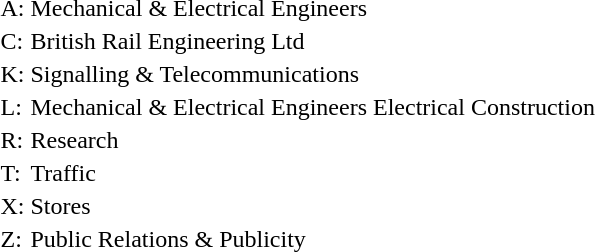<table>
<tr>
<td>A:</td>
<td>Mechanical & Electrical Engineers</td>
</tr>
<tr>
<td>C:</td>
<td>British Rail Engineering Ltd</td>
</tr>
<tr>
<td>K:</td>
<td>Signalling & Telecommunications</td>
</tr>
<tr>
<td>L:</td>
<td>Mechanical & Electrical Engineers Electrical Construction</td>
</tr>
<tr>
<td>R:</td>
<td>Research</td>
</tr>
<tr>
<td>T:</td>
<td>Traffic</td>
</tr>
<tr>
<td>X:</td>
<td>Stores</td>
</tr>
<tr>
<td>Z:</td>
<td>Public Relations & Publicity</td>
</tr>
</table>
